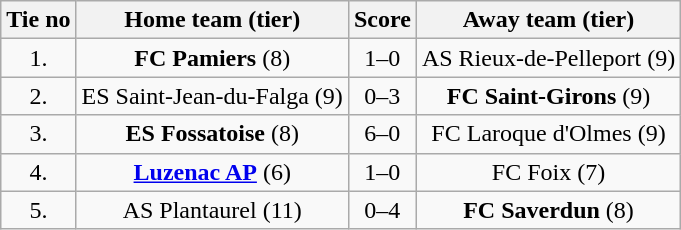<table class="wikitable" style="text-align: center">
<tr>
<th>Tie no</th>
<th>Home team (tier)</th>
<th>Score</th>
<th>Away team (tier)</th>
</tr>
<tr>
<td>1.</td>
<td><strong>FC Pamiers</strong> (8)</td>
<td>1–0</td>
<td>AS Rieux-de-Pelleport (9)</td>
</tr>
<tr>
<td>2.</td>
<td>ES Saint-Jean-du-Falga (9)</td>
<td>0–3</td>
<td><strong>FC Saint-Girons</strong> (9)</td>
</tr>
<tr>
<td>3.</td>
<td><strong>ES Fossatoise</strong> (8)</td>
<td>6–0</td>
<td>FC Laroque d'Olmes (9)</td>
</tr>
<tr>
<td>4.</td>
<td><strong><a href='#'>Luzenac AP</a></strong> (6)</td>
<td>1–0</td>
<td>FC Foix (7)</td>
</tr>
<tr>
<td>5.</td>
<td>AS Plantaurel (11)</td>
<td>0–4</td>
<td><strong>FC Saverdun</strong> (8)</td>
</tr>
</table>
